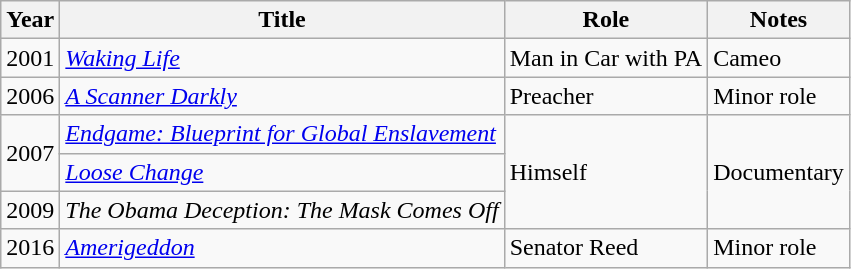<table class="wikitable">
<tr>
<th>Year</th>
<th>Title</th>
<th>Role</th>
<th>Notes</th>
</tr>
<tr>
<td>2001</td>
<td><em><a href='#'>Waking Life</a></em></td>
<td>Man in Car with PA</td>
<td>Cameo</td>
</tr>
<tr>
<td>2006</td>
<td><em><a href='#'>A Scanner Darkly</a></em></td>
<td>Preacher</td>
<td>Minor role</td>
</tr>
<tr>
<td rowspan=2>2007</td>
<td><em><a href='#'>Endgame: Blueprint for Global Enslavement</a></em></td>
<td rowspan="3">Himself</td>
<td rowspan="3">Documentary</td>
</tr>
<tr>
<td><em><a href='#'>Loose Change</a></em></td>
</tr>
<tr>
<td>2009</td>
<td><em>The Obama Deception: The Mask Comes Off</em></td>
</tr>
<tr>
<td>2016</td>
<td><em><a href='#'>Amerigeddon</a></em></td>
<td>Senator Reed</td>
<td>Minor role</td>
</tr>
</table>
